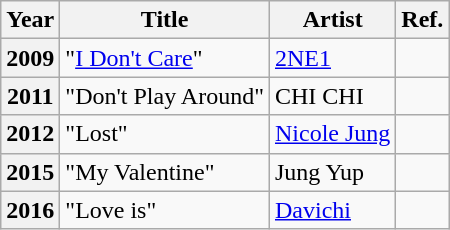<table class="wikitable plainrowheaders sortable">
<tr>
<th>Year</th>
<th>Title</th>
<th>Artist</th>
<th>Ref.</th>
</tr>
<tr>
<th scope="row">2009</th>
<td>"<a href='#'>I Don't Care</a>"</td>
<td><a href='#'>2NE1</a></td>
<td></td>
</tr>
<tr>
<th scope="row">2011</th>
<td>"Don't Play Around"</td>
<td>CHI CHI</td>
<td></td>
</tr>
<tr>
<th scope="row">2012</th>
<td>"Lost"</td>
<td><a href='#'>Nicole Jung</a></td>
<td></td>
</tr>
<tr>
<th scope="row">2015</th>
<td>"My Valentine"</td>
<td>Jung Yup</td>
<td></td>
</tr>
<tr>
<th scope="row">2016</th>
<td>"Love is"</td>
<td><a href='#'>Davichi</a></td>
<td></td>
</tr>
</table>
